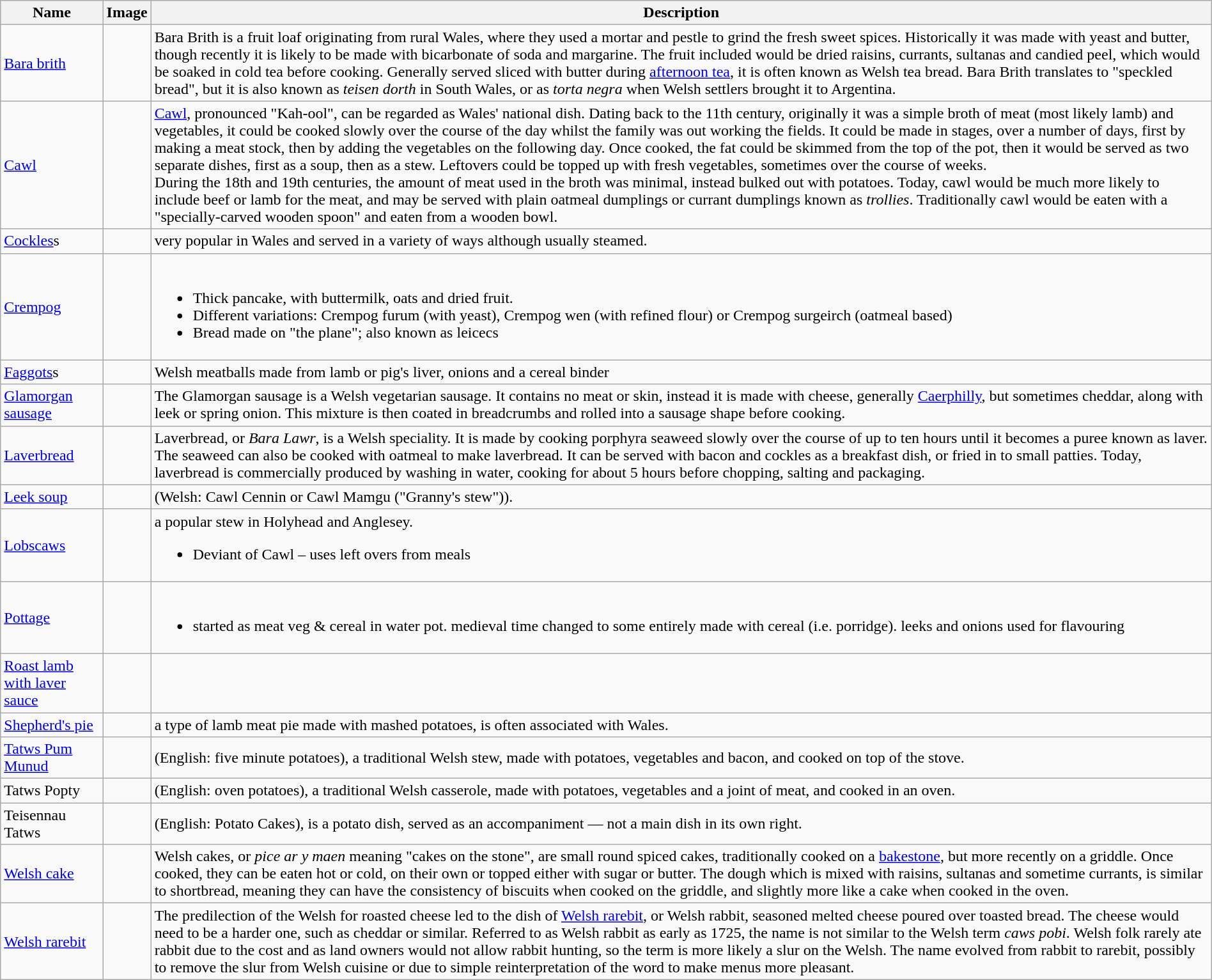<table class="wikitable sortable" width="100%">
<tr>
<th>Name</th>
<th class="unsortable">Image</th>
<th>Description</th>
</tr>
<tr>
<td><a href='#'>Bara brith</a></td>
<td></td>
<td>Bara Brith is a fruit loaf originating from rural Wales, where they used a mortar and pestle to grind the fresh sweet spices. Historically it was made with yeast and butter, though recently it is likely to be made with bicarbonate of soda and margarine. The fruit included would be dried raisins, currants, sultanas and candied peel, which would be soaked in cold tea before cooking. Generally served sliced with butter during <a href='#'>afternoon tea</a>, it is often known as Welsh tea bread. Bara Brith translates to "speckled bread", but it is also known as <em>teisen dorth</em> in South Wales, or as <em>torta negra</em> when Welsh settlers brought it to Argentina.</td>
</tr>
<tr>
<td><a href='#'>Cawl</a></td>
<td></td>
<td><a href='#'>Cawl</a>, pronounced "Kah-ool", can be regarded as Wales' national dish. Dating back to the 11th century, originally it was a simple broth of meat (most likely lamb) and vegetables, it could be cooked slowly over the course of the day whilst the family was out working the fields. It could be made in stages, over a number of days, first by making a meat stock, then by adding the vegetables on the following day. Once cooked, the fat could be skimmed from the top of the pot, then it would be served as two separate dishes, first as a soup, then as a stew. Leftovers could be topped up with fresh vegetables, sometimes over the course of weeks.<br>During the 18th and 19th centuries, the amount of meat used in the broth was minimal, instead bulked out with potatoes. Today, cawl would be much more likely to include beef or lamb for the meat, and may be served with plain oatmeal dumplings or currant dumplings known as <em>trollies</em>. Traditionally cawl would be eaten with a "specially-carved wooden spoon" and eaten from a wooden bowl.</td>
</tr>
<tr>
<td><a href='#'>Cockles</a>s</td>
<td></td>
<td>very popular in Wales and served in a variety of ways although usually steamed.</td>
</tr>
<tr>
<td><a href='#'>Crempog</a></td>
<td></td>
<td><br><ul><li>Thick pancake, with buttermilk, oats and dried fruit.</li><li>Different variations: Crempog furum (with yeast), Crempog wen (with refined flour) or Crempog surgeirch (oatmeal based)</li><li>Bread made on "the plane"; also known as leicecs</li></ul></td>
</tr>
<tr>
<td><a href='#'>Faggots</a>s</td>
<td></td>
<td>Welsh meatballs made from lamb or pig's liver, onions and a cereal binder</td>
</tr>
<tr>
<td><a href='#'>Glamorgan sausage</a></td>
<td></td>
<td>The Glamorgan sausage is a Welsh vegetarian sausage. It contains no meat or skin, instead it is made with cheese, generally <a href='#'>Caerphilly</a>, but sometimes cheddar, along with leek or spring onion. This mixture is then coated in breadcrumbs and rolled into a sausage shape before cooking.</td>
</tr>
<tr>
<td><a href='#'>Laverbread</a></td>
<td></td>
<td>Laverbread, or <em>Bara Lawr</em>,  is a Welsh speciality. It is made by cooking porphyra seaweed slowly over the course of up to ten hours until it becomes a puree known as laver. The seaweed can also be cooked with oatmeal to make laverbread. It can be served with bacon and cockles as a breakfast dish, or fried in to small patties. Today, laverbread is commercially produced by washing in water, cooking for about 5 hours before chopping, salting and packaging.</td>
</tr>
<tr>
<td><a href='#'>Leek soup</a></td>
<td></td>
<td>(Welsh: Cawl Cennin or Cawl Mamgu ("Granny's stew")).</td>
</tr>
<tr>
<td><a href='#'>Lobscaws</a></td>
<td></td>
<td>a popular stew in Holyhead and Anglesey.<br><ul><li>Deviant of Cawl – uses left overs from meals</li></ul></td>
</tr>
<tr>
<td><a href='#'>Pottage</a></td>
<td></td>
<td><br><ul><li>started as meat veg & cereal in water pot. medieval time changed to some entirely made with cereal (i.e. porridge). leeks and onions used for flavouring</li></ul></td>
</tr>
<tr>
<td><a href='#'>Roast lamb with laver sauce</a></td>
<td></td>
<td></td>
</tr>
<tr>
<td><a href='#'>Shepherd's pie</a></td>
<td></td>
<td>a type of lamb meat pie made with mashed potatoes, is often associated with Wales.</td>
</tr>
<tr>
<td><a href='#'>Tatws Pum Munud</a></td>
<td></td>
<td>(English: five minute potatoes), a traditional Welsh stew, made with potatoes, vegetables and bacon, and cooked on top of the stove.</td>
</tr>
<tr>
<td>Tatws Popty</td>
<td></td>
<td>(English: oven potatoes), a traditional Welsh casserole, made with potatoes, vegetables and a joint of meat, and cooked in an oven.</td>
</tr>
<tr>
<td>Teisennau Tatws</td>
<td></td>
<td>(English: Potato Cakes), is a potato dish, served as an accompaniment — not a main dish in its own right.</td>
</tr>
<tr>
<td><a href='#'>Welsh cake</a></td>
<td></td>
<td>Welsh cakes, or <em>pice ar y maen</em> meaning "cakes on the stone", are small round spiced cakes, traditionally cooked on a <a href='#'>bakestone</a>, but more recently on a griddle. Once cooked, they can be eaten hot or cold, on their own or topped either with sugar or butter. The dough which is mixed with raisins, sultanas and sometime currants, is similar to shortbread, meaning they can have the consistency of biscuits when cooked on the griddle, and slightly more like a cake when cooked in the oven.</td>
</tr>
<tr>
<td><a href='#'>Welsh rarebit</a></td>
<td></td>
<td>The predilection of the Welsh for roasted cheese led to the dish of  <a href='#'>Welsh rarebit</a>, or Welsh rabbit, seasoned melted cheese poured over toasted bread. The cheese would need to be a harder one, such as cheddar or similar. Referred to as Welsh rabbit as early as 1725, the name is not similar to the Welsh term <em>caws pobi</em>. Welsh folk rarely ate rabbit due to the cost and as land owners would not allow rabbit hunting, so the term is more likely a slur on the Welsh. The name evolved from rabbit to rarebit, possibly to remove the slur from Welsh cuisine or due to simple reinterpretation of the word to make menus more pleasant.</td>
</tr>
</table>
